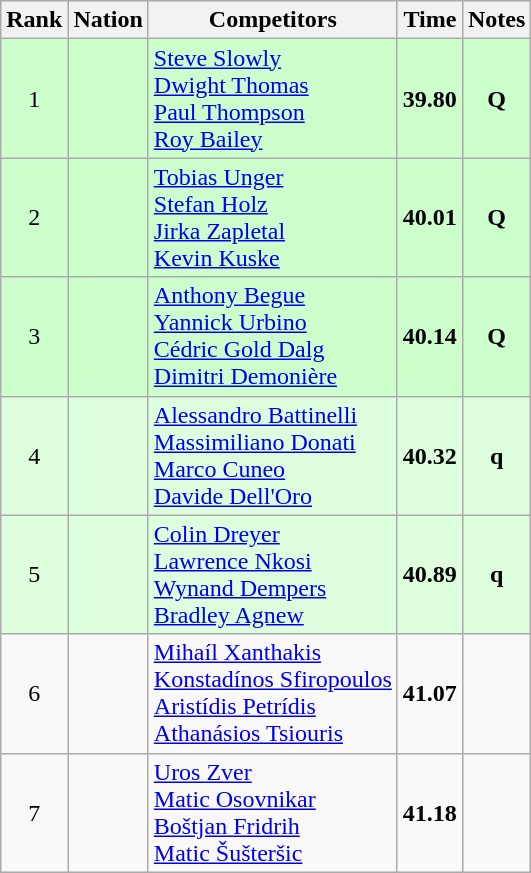<table class="wikitable sortable" style="text-align:center">
<tr>
<th>Rank</th>
<th>Nation</th>
<th>Competitors</th>
<th>Time</th>
<th>Notes</th>
</tr>
<tr bgcolor=ccffcc>
<td>1</td>
<td align=left></td>
<td align=left><a href='#'>Steve Slowly</a><br><a href='#'>Dwight Thomas</a><br><a href='#'>Paul Thompson</a><br><a href='#'>Roy Bailey</a></td>
<td><strong>39.80</strong></td>
<td><strong>Q</strong></td>
</tr>
<tr bgcolor=ccffcc>
<td>2</td>
<td align=left></td>
<td align=left><a href='#'>Tobias Unger</a><br><a href='#'>Stefan Holz</a><br><a href='#'>Jirka Zapletal</a><br><a href='#'>Kevin Kuske</a></td>
<td><strong>40.01</strong></td>
<td><strong>Q</strong></td>
</tr>
<tr bgcolor=ccffcc>
<td>3</td>
<td align=left></td>
<td align=left><a href='#'>Anthony Begue</a><br><a href='#'>Yannick Urbino</a><br><a href='#'>Cédric Gold Dalg</a><br><a href='#'>Dimitri Demonière</a></td>
<td><strong>40.14</strong></td>
<td><strong>Q</strong></td>
</tr>
<tr bgcolor=ddffdd>
<td>4</td>
<td align=left></td>
<td align=left><a href='#'>Alessandro Battinelli</a><br><a href='#'>Massimiliano Donati</a><br><a href='#'>Marco Cuneo</a><br><a href='#'>Davide Dell'Oro</a></td>
<td><strong>40.32</strong></td>
<td><strong>q</strong></td>
</tr>
<tr bgcolor=ddffdd>
<td>5</td>
<td align=left></td>
<td align=left><a href='#'>Colin Dreyer</a><br><a href='#'>Lawrence Nkosi</a><br><a href='#'>Wynand Dempers</a><br><a href='#'>Bradley Agnew</a></td>
<td><strong>40.89</strong></td>
<td><strong>q</strong></td>
</tr>
<tr>
<td>6</td>
<td align=left></td>
<td align=left><a href='#'>Mihaíl Xanthakis</a><br><a href='#'>Konstadínos Sfiropoulos</a><br><a href='#'>Aristídis Petrídis</a><br><a href='#'>Athanásios Tsiouris</a></td>
<td><strong>41.07</strong></td>
<td></td>
</tr>
<tr>
<td>7</td>
<td align=left></td>
<td align=left><a href='#'>Uros Zver</a><br><a href='#'>Matic Osovnikar</a><br><a href='#'>Boštjan Fridrih</a><br><a href='#'>Matic Šušteršic</a></td>
<td><strong>41.18</strong></td>
<td></td>
</tr>
</table>
